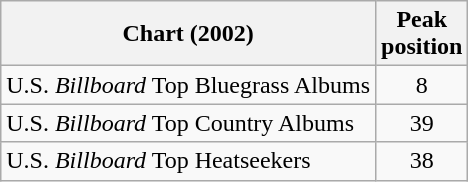<table class="wikitable">
<tr>
<th>Chart (2002)</th>
<th>Peak<br>position</th>
</tr>
<tr>
<td>U.S. <em>Billboard</em> Top Bluegrass Albums</td>
<td align="center">8</td>
</tr>
<tr>
<td>U.S. <em>Billboard</em> Top Country Albums</td>
<td align="center">39</td>
</tr>
<tr>
<td>U.S. <em>Billboard</em> Top Heatseekers</td>
<td align="center">38</td>
</tr>
</table>
